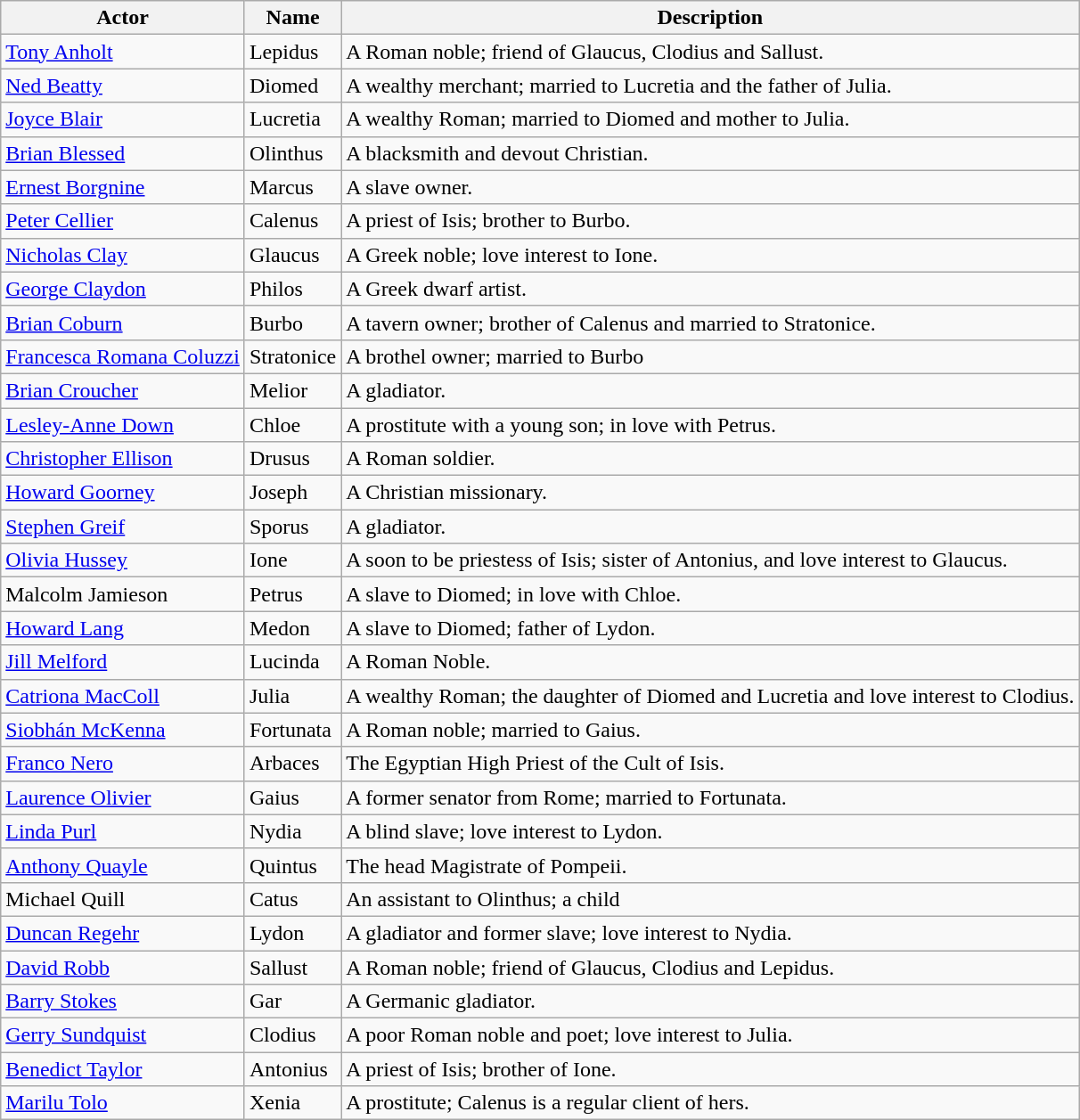<table class="wikitable sortable">
<tr>
<th>Actor</th>
<th>Name</th>
<th>Description</th>
</tr>
<tr>
<td><a href='#'>Tony Anholt</a></td>
<td>Lepidus</td>
<td>A Roman noble; friend of Glaucus, Clodius and Sallust.</td>
</tr>
<tr>
<td><a href='#'>Ned Beatty</a></td>
<td>Diomed</td>
<td>A wealthy merchant; married to Lucretia and the father of Julia.</td>
</tr>
<tr>
<td><a href='#'>Joyce Blair</a></td>
<td>Lucretia</td>
<td>A wealthy Roman; married to Diomed and mother to Julia.</td>
</tr>
<tr>
<td><a href='#'>Brian Blessed</a></td>
<td>Olinthus</td>
<td>A blacksmith and devout Christian.</td>
</tr>
<tr>
<td><a href='#'>Ernest Borgnine</a></td>
<td>Marcus</td>
<td>A slave owner.</td>
</tr>
<tr>
<td><a href='#'>Peter Cellier</a></td>
<td>Calenus</td>
<td>A priest of Isis; brother to Burbo.</td>
</tr>
<tr>
<td><a href='#'>Nicholas Clay</a></td>
<td>Glaucus</td>
<td>A Greek noble; love interest to Ione.</td>
</tr>
<tr>
<td><a href='#'>George Claydon</a></td>
<td>Philos</td>
<td>A Greek dwarf artist.</td>
</tr>
<tr>
<td><a href='#'>Brian Coburn</a></td>
<td>Burbo</td>
<td>A tavern owner; brother of Calenus and married to Stratonice.</td>
</tr>
<tr>
<td><a href='#'>Francesca Romana Coluzzi</a></td>
<td>Stratonice</td>
<td>A brothel owner; married to Burbo</td>
</tr>
<tr>
<td><a href='#'>Brian Croucher</a></td>
<td>Melior</td>
<td>A gladiator.</td>
</tr>
<tr>
<td><a href='#'>Lesley-Anne Down</a></td>
<td>Chloe</td>
<td>A prostitute with a young son; in love with Petrus.</td>
</tr>
<tr>
<td><a href='#'>Christopher Ellison</a></td>
<td>Drusus</td>
<td>A Roman soldier.</td>
</tr>
<tr>
<td><a href='#'>Howard Goorney</a></td>
<td>Joseph</td>
<td>A Christian missionary.</td>
</tr>
<tr>
<td><a href='#'>Stephen Greif</a></td>
<td>Sporus</td>
<td>A gladiator.</td>
</tr>
<tr>
<td><a href='#'>Olivia Hussey</a></td>
<td>Ione</td>
<td>A soon to be priestess of Isis; sister of Antonius, and love interest to Glaucus.</td>
</tr>
<tr>
<td>Malcolm Jamieson</td>
<td>Petrus</td>
<td>A slave to Diomed; in love with Chloe.</td>
</tr>
<tr>
<td><a href='#'>Howard Lang</a></td>
<td>Medon</td>
<td>A slave to Diomed; father of Lydon.</td>
</tr>
<tr>
<td><a href='#'>Jill Melford</a></td>
<td>Lucinda</td>
<td>A Roman Noble.</td>
</tr>
<tr>
<td><a href='#'>Catriona MacColl</a></td>
<td>Julia</td>
<td>A wealthy Roman; the daughter of Diomed and Lucretia and love interest to Clodius.</td>
</tr>
<tr>
<td><a href='#'>Siobhán McKenna</a></td>
<td>Fortunata</td>
<td>A Roman noble; married to Gaius.</td>
</tr>
<tr>
<td><a href='#'>Franco Nero</a></td>
<td>Arbaces</td>
<td>The Egyptian High Priest of the Cult of Isis.</td>
</tr>
<tr>
<td><a href='#'>Laurence Olivier</a></td>
<td>Gaius</td>
<td>A former senator from Rome; married to Fortunata.</td>
</tr>
<tr>
<td><a href='#'>Linda Purl</a></td>
<td>Nydia</td>
<td>A blind slave; love interest to Lydon.</td>
</tr>
<tr>
<td><a href='#'>Anthony Quayle</a></td>
<td>Quintus</td>
<td>The head Magistrate of Pompeii.</td>
</tr>
<tr>
<td>Michael Quill</td>
<td>Catus</td>
<td>An assistant to Olinthus; a child</td>
</tr>
<tr>
<td><a href='#'>Duncan Regehr</a></td>
<td>Lydon</td>
<td>A gladiator and former slave; love interest to Nydia.</td>
</tr>
<tr>
<td><a href='#'>David Robb</a></td>
<td>Sallust</td>
<td>A Roman noble; friend of Glaucus, Clodius and Lepidus.</td>
</tr>
<tr>
<td><a href='#'>Barry Stokes</a></td>
<td>Gar</td>
<td>A Germanic gladiator.</td>
</tr>
<tr>
<td><a href='#'>Gerry Sundquist</a></td>
<td>Clodius</td>
<td>A poor Roman noble and poet; love interest to Julia.</td>
</tr>
<tr>
<td><a href='#'>Benedict Taylor</a></td>
<td>Antonius</td>
<td>A priest of Isis; brother of Ione.</td>
</tr>
<tr>
<td><a href='#'>Marilu Tolo</a></td>
<td>Xenia</td>
<td>A prostitute; Calenus is a regular client of hers.</td>
</tr>
</table>
